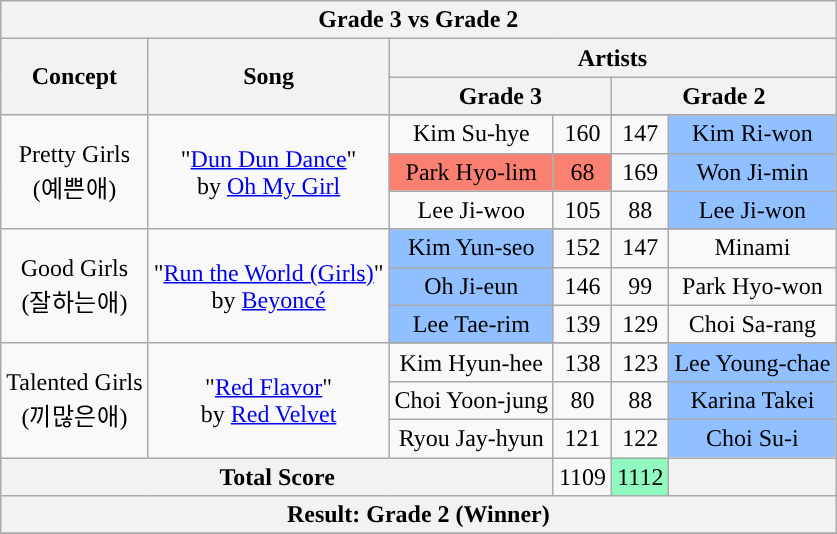<table class="wikitable" style="text-align: center">
<tr>
<th colspan="6">Grade 3 vs Grade 2</th>
</tr>
<tr>
<th rowspan="2">Concept</th>
<th rowspan="2">Song</th>
<th colspan="4">Artists</th>
</tr>
<tr>
<th colspan="2">Grade 3</th>
<th colspan="2">Grade 2</th>
</tr>
<tr>
<td rowspan="4">Pretty Girls<br>(예쁜애)</td>
<td rowspan="4">"<a href='#'>Dun Dun Dance</a>"<br>by <a href='#'>Oh My Girl</a></td>
</tr>
<tr>
<td>Kim Su-hye</td>
<td>160</td>
<td>147</td>
<td style="background:#90C0FF">Kim Ri-won</td>
</tr>
<tr>
<td style="background:salmon">Park Hyo-lim</td>
<td style="background:salmon">68</td>
<td>169</td>
<td style="background:#90C0FF">Won Ji-min</td>
</tr>
<tr>
<td>Lee Ji-woo</td>
<td>105</td>
<td>88</td>
<td style="background:#90C0FF">Lee Ji-won</td>
</tr>
<tr>
<td rowspan="4">Good Girls<br>(잘하는애)</td>
<td rowspan="4">"<a href='#'>Run the World (Girls)</a>"<br>by <a href='#'>Beyoncé</a></td>
</tr>
<tr>
<td style="background:#90C0FF">Kim Yun-seo</td>
<td>152</td>
<td>147</td>
<td>Minami</td>
</tr>
<tr>
<td style="background:#90C0FF">Oh Ji-eun</td>
<td>146</td>
<td>99</td>
<td>Park Hyo-won</td>
</tr>
<tr>
<td style="background:#90C0FF">Lee Tae-rim</td>
<td>139</td>
<td>129</td>
<td>Choi Sa-rang</td>
</tr>
<tr>
<td rowspan="4">Talented Girls<br>(끼많은애)</td>
<td rowspan="4">"<a href='#'>Red Flavor</a>"<br>by <a href='#'>Red Velvet</a></td>
</tr>
<tr>
<td>Kim Hyun-hee</td>
<td>138</td>
<td>123</td>
<td style="background:#90C0FF">Lee Young-chae</td>
</tr>
<tr>
<td>Choi Yoon-jung</td>
<td>80</td>
<td>88</td>
<td style="background:#90C0FF">Karina Takei</td>
</tr>
<tr>
<td>Ryou Jay-hyun</td>
<td>121</td>
<td>122</td>
<td style="background:#90C0FF">Choi Su-i</td>
</tr>
<tr>
<th colspan="3">Total Score</th>
<td>1109</td>
<td style="background:#90F9C0">1112</td>
<th colspan="2"></th>
</tr>
<tr>
<th colspan="6">Result: Grade 2 (Winner)</th>
</tr>
<tr>
</tr>
</table>
